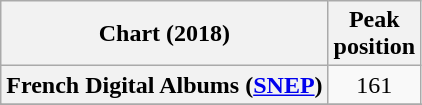<table class="wikitable plainrowheaders" style="text-align:center">
<tr>
<th scope="col">Chart (2018)</th>
<th scope="col">Peak<br>position</th>
</tr>
<tr>
<th scope="row">French Digital Albums (<a href='#'>SNEP</a>)</th>
<td>161</td>
</tr>
<tr>
</tr>
<tr>
</tr>
<tr>
</tr>
</table>
